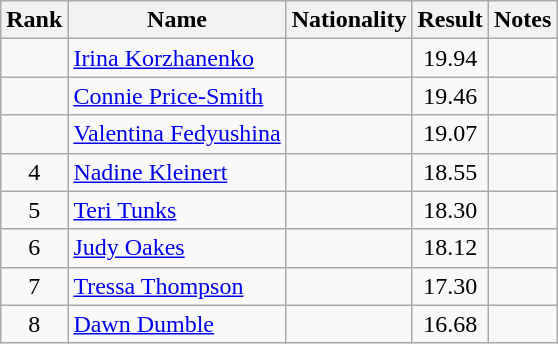<table class="wikitable sortable" style="text-align:center">
<tr>
<th>Rank</th>
<th>Name</th>
<th>Nationality</th>
<th>Result</th>
<th>Notes</th>
</tr>
<tr>
<td></td>
<td align=left><a href='#'>Irina Korzhanenko</a></td>
<td align=left></td>
<td>19.94</td>
<td></td>
</tr>
<tr>
<td></td>
<td align=left><a href='#'>Connie Price-Smith</a></td>
<td align=left></td>
<td>19.46</td>
<td></td>
</tr>
<tr>
<td></td>
<td align=left><a href='#'>Valentina Fedyushina</a></td>
<td align=left></td>
<td>19.07</td>
<td></td>
</tr>
<tr>
<td>4</td>
<td align=left><a href='#'>Nadine Kleinert</a></td>
<td align=left></td>
<td>18.55</td>
<td></td>
</tr>
<tr>
<td>5</td>
<td align=left><a href='#'>Teri Tunks</a></td>
<td align=left></td>
<td>18.30</td>
<td></td>
</tr>
<tr>
<td>6</td>
<td align=left><a href='#'>Judy Oakes</a></td>
<td align=left></td>
<td>18.12</td>
<td></td>
</tr>
<tr>
<td>7</td>
<td align=left><a href='#'>Tressa Thompson</a></td>
<td align=left></td>
<td>17.30</td>
<td></td>
</tr>
<tr>
<td>8</td>
<td align=left><a href='#'>Dawn Dumble</a></td>
<td align=left></td>
<td>16.68</td>
<td></td>
</tr>
</table>
